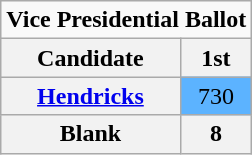<table class="wikitable" style="text-align:center">
<tr>
<td colspan="2"><strong>Vice Presidential Ballot</strong></td>
</tr>
<tr>
<th>Candidate</th>
<th>1st</th>
</tr>
<tr>
<th><a href='#'>Hendricks</a></th>
<td style="background:#5cb3ff">730</td>
</tr>
<tr>
<th>Blank</th>
<th>8</th>
</tr>
</table>
